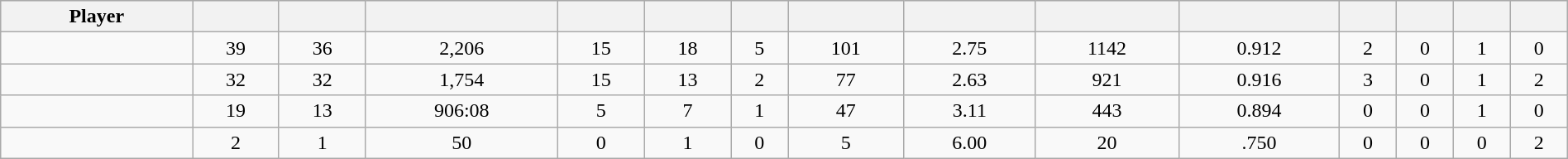<table class="wikitable sortable" style="width:100%; text-align:center;">
<tr style="text-align:center; background:#ddd;">
<th>Player</th>
<th></th>
<th></th>
<th></th>
<th></th>
<th></th>
<th></th>
<th></th>
<th></th>
<th></th>
<th></th>
<th></th>
<th></th>
<th></th>
<th></th>
</tr>
<tr>
<td></td>
<td>39</td>
<td>36</td>
<td>2,206</td>
<td>15</td>
<td>18</td>
<td>5</td>
<td>101</td>
<td>2.75</td>
<td>1142</td>
<td>0.912</td>
<td>2</td>
<td>0</td>
<td>1</td>
<td>0</td>
</tr>
<tr>
<td></td>
<td>32</td>
<td>32</td>
<td>1,754</td>
<td>15</td>
<td>13</td>
<td>2</td>
<td>77</td>
<td>2.63</td>
<td>921</td>
<td>0.916</td>
<td>3</td>
<td>0</td>
<td>1</td>
<td>2</td>
</tr>
<tr>
<td></td>
<td>19</td>
<td>13</td>
<td>906:08</td>
<td>5</td>
<td>7</td>
<td>1</td>
<td>47</td>
<td>3.11</td>
<td>443</td>
<td>0.894</td>
<td>0</td>
<td>0</td>
<td>1</td>
<td>0</td>
</tr>
<tr>
<td></td>
<td>2</td>
<td>1</td>
<td>50</td>
<td>0</td>
<td>1</td>
<td>0</td>
<td>5</td>
<td>6.00</td>
<td>20</td>
<td>.750</td>
<td>0</td>
<td>0</td>
<td>0</td>
<td>2</td>
</tr>
</table>
